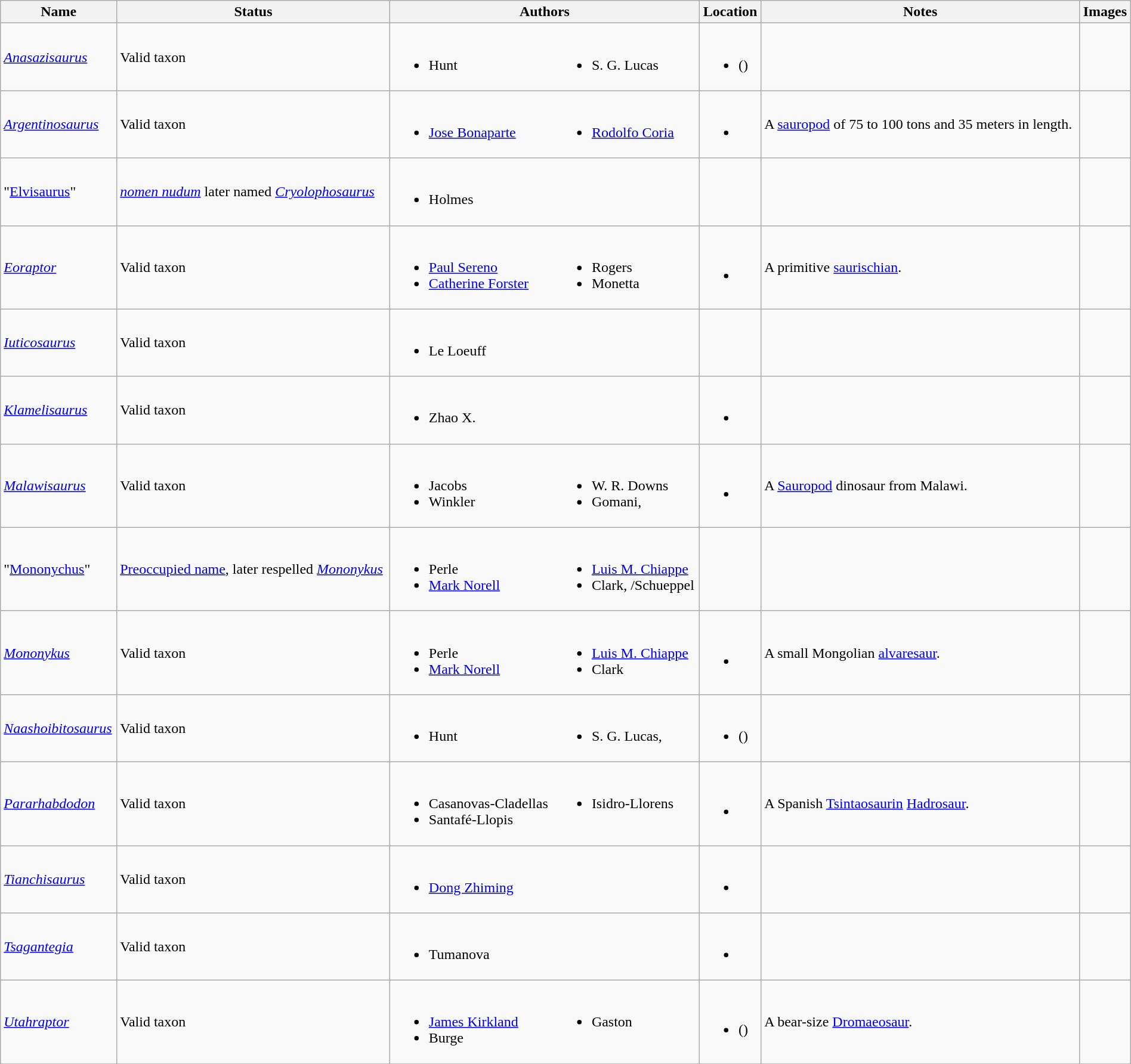<table class="wikitable sortable" align="center" width="100%">
<tr>
<th>Name</th>
<th>Status</th>
<th colspan="2">Authors</th>
<th>Location</th>
<th class="unsortable">Notes</th>
<th>Images</th>
</tr>
<tr>
<td><em><a href='#'>Anasazisaurus</a></em></td>
<td>Valid taxon</td>
<td style="border-right:0px" valign="top"><br><ul><li>Hunt</li></ul></td>
<td style="border-left:0px" valign="top"><br><ul><li>S. G. Lucas</li></ul></td>
<td><br><ul><li> ()</li></ul></td>
<td></td>
<td></td>
</tr>
<tr>
<td><em><a href='#'>Argentinosaurus</a></em></td>
<td>Valid taxon</td>
<td style="border-right:0px" valign="top"><br><ul><li><a href='#'>Jose Bonaparte</a></li></ul></td>
<td style="border-left:0px" valign="top"><br><ul><li><a href='#'>Rodolfo Coria</a></li></ul></td>
<td><br><ul><li></li></ul></td>
<td>A <a href='#'>sauropod</a> of 75 to 100 tons and 35 meters in length.</td>
<td></td>
</tr>
<tr>
<td>"<a href='#'>Elvisaurus</a>"</td>
<td><em><a href='#'>nomen nudum</a></em> later named <em><a href='#'>Cryolophosaurus</a></em></td>
<td style="border-right:0px" valign="top"><br><ul><li>Holmes</li></ul></td>
<td style="border-left:0px" valign="top"></td>
<td></td>
<td></td>
<td></td>
</tr>
<tr>
<td><em><a href='#'>Eoraptor</a></em></td>
<td>Valid taxon</td>
<td style="border-right:0px" valign="top"><br><ul><li><a href='#'>Paul Sereno</a></li><li><a href='#'>Catherine Forster</a></li></ul></td>
<td style="border-left:0px" valign="top"><br><ul><li>Rogers</li><li>Monetta</li></ul></td>
<td><br><ul><li></li></ul></td>
<td>A primitive <a href='#'>saurischian</a>.</td>
<td></td>
</tr>
<tr>
<td><em><a href='#'>Iuticosaurus</a></em></td>
<td>Valid taxon</td>
<td style="border-right:0px" valign="top"><br><ul><li>Le Loeuff</li></ul></td>
<td style="border-left:0px" valign="top"></td>
<td></td>
<td></td>
<td></td>
</tr>
<tr>
<td><em><a href='#'>Klamelisaurus</a></em></td>
<td>Valid taxon</td>
<td style="border-right:0px" valign="top"><br><ul><li>Zhao X.</li></ul></td>
<td style="border-left:0px" valign="top"></td>
<td><br><ul><li></li></ul></td>
<td></td>
<td></td>
</tr>
<tr>
<td><em><a href='#'>Malawisaurus</a></em></td>
<td>Valid taxon</td>
<td style="border-right:0px" valign="top"><br><ul><li>Jacobs</li><li>Winkler</li></ul></td>
<td style="border-left:0px" valign="top"><br><ul><li>W. R. Downs</li><li>Gomani,</li></ul></td>
<td><br><ul><li></li></ul></td>
<td>A <a href='#'>Sauropod</a> dinosaur from Malawi.</td>
<td></td>
</tr>
<tr>
<td>"<a href='#'>Mononychus</a>"</td>
<td><a href='#'>Preoccupied name</a>, later respelled <em><a href='#'>Mononykus</a></em></td>
<td style="border-right:0px" valign="top"><br><ul><li>Perle</li><li><a href='#'>Mark Norell</a></li></ul></td>
<td style="border-left:0px" valign="top"><br><ul><li><a href='#'>Luis M. Chiappe</a></li><li>Clark, /Schueppel</li></ul></td>
<td></td>
<td></td>
<td></td>
</tr>
<tr>
<td><em><a href='#'>Mononykus</a></em></td>
<td>Valid taxon</td>
<td style="border-right:0px" valign="top"><br><ul><li>Perle</li><li><a href='#'>Mark Norell</a></li></ul></td>
<td style="border-left:0px" valign="top"><br><ul><li><a href='#'>Luis M. Chiappe</a></li><li>Clark</li></ul></td>
<td><br><ul><li></li></ul></td>
<td>A small Mongolian <a href='#'>alvaresaur</a>.</td>
<td></td>
</tr>
<tr>
<td><em><a href='#'>Naashoibitosaurus</a></em></td>
<td>Valid taxon</td>
<td style="border-right:0px" valign="top"><br><ul><li>Hunt</li></ul></td>
<td style="border-left:0px" valign="top"><br><ul><li>S. G. Lucas,</li></ul></td>
<td><br><ul><li>  ()</li></ul></td>
<td></td>
<td></td>
</tr>
<tr>
<td><em><a href='#'>Pararhabdodon</a></em></td>
<td>Valid taxon</td>
<td style="border-right:0px" valign="top"><br><ul><li>Casanovas-Cladellas</li><li>Santafé-Llopis</li></ul></td>
<td style="border-left:0px" valign="top"><br><ul><li>Isidro-Llorens</li></ul></td>
<td><br><ul><li></li></ul></td>
<td>A Spanish <a href='#'>Tsintaosaurin</a>      <a href='#'>Hadrosaur</a>.</td>
<td></td>
</tr>
<tr>
<td><em><a href='#'>Tianchisaurus</a></em></td>
<td>Valid taxon</td>
<td style="border-right:0px" valign="top"><br><ul><li><a href='#'>Dong Zhiming</a></li></ul></td>
<td style="border-left:0px" valign="top"></td>
<td><br><ul><li></li></ul></td>
<td></td>
<td></td>
</tr>
<tr>
<td><em><a href='#'>Tsagantegia</a></em></td>
<td>Valid taxon</td>
<td style="border-right:0px" valign="top"><br><ul><li>Tumanova</li></ul></td>
<td style="border-left:0px" valign="top"></td>
<td><br><ul><li></li></ul></td>
<td></td>
<td></td>
</tr>
<tr>
<td><em><a href='#'>Utahraptor</a></em></td>
<td>Valid taxon</td>
<td style="border-right:0px" valign="top"><br><ul><li><a href='#'>James Kirkland</a></li><li>Burge</li></ul></td>
<td style="border-left:0px" valign="top"><br><ul><li>Gaston</li></ul></td>
<td><br><ul><li> ()</li></ul></td>
<td>A bear-size <a href='#'>Dromaeosaur</a>.</td>
<td></td>
</tr>
<tr>
</tr>
</table>
